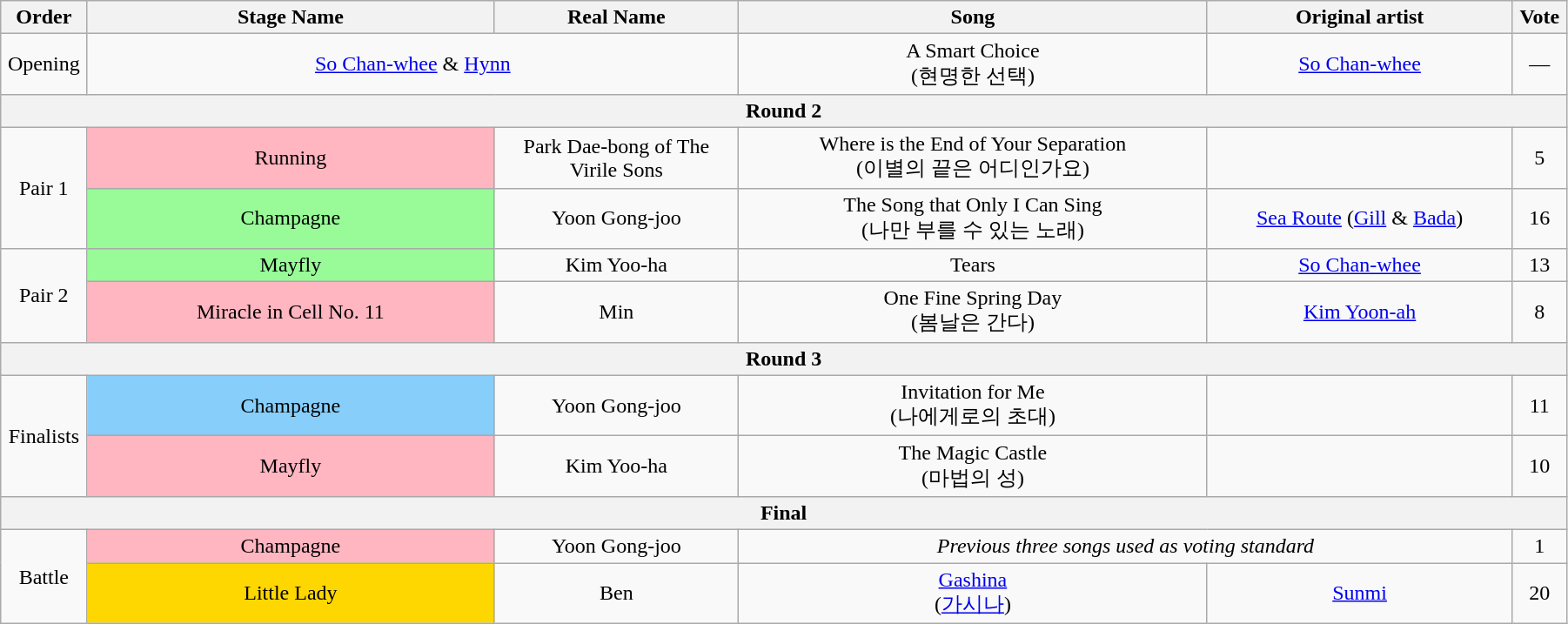<table class="wikitable" style="text-align:center; width:95%;">
<tr>
<th style="width:1%;">Order</th>
<th style="width:20%;">Stage Name</th>
<th style="width:12%;">Real Name</th>
<th style="width:23%;">Song</th>
<th style="width:15%;">Original artist</th>
<th style="width:1%;">Vote</th>
</tr>
<tr>
<td>Opening</td>
<td colspan=2><a href='#'>So Chan-whee</a> & <a href='#'>Hynn</a></td>
<td>A Smart Choice<br>(현명한 선택)</td>
<td><a href='#'>So Chan-whee</a></td>
<td>—</td>
</tr>
<tr>
<th colspan=6>Round 2</th>
</tr>
<tr>
<td rowspan=2>Pair 1</td>
<td bgcolor="lightpink">Running</td>
<td>Park Dae-bong of The Virile Sons</td>
<td>Where is the End of Your Separation<br>(이별의 끝은 어디인가요)</td>
<td></td>
<td>5</td>
</tr>
<tr>
<td bgcolor="palegreen">Champagne</td>
<td>Yoon Gong-joo</td>
<td>The Song that Only I Can Sing<br>(나만 부를 수 있는 노래)</td>
<td><a href='#'>Sea Route</a> (<a href='#'>Gill</a> & <a href='#'>Bada</a>)</td>
<td>16</td>
</tr>
<tr>
<td rowspan=2>Pair 2</td>
<td bgcolor="palegreen">Mayfly</td>
<td>Kim Yoo-ha</td>
<td>Tears</td>
<td><a href='#'>So Chan-whee</a></td>
<td>13</td>
</tr>
<tr>
<td bgcolor="lightpink">Miracle in Cell No. 11</td>
<td>Min</td>
<td>One Fine Spring Day<br>(봄날은 간다)</td>
<td><a href='#'>Kim Yoon-ah</a></td>
<td>8</td>
</tr>
<tr>
<th colspan=6>Round 3</th>
</tr>
<tr>
<td rowspan=2>Finalists</td>
<td bgcolor="lightskyblue">Champagne</td>
<td>Yoon Gong-joo</td>
<td>Invitation for Me<br>(나에게로의 초대)</td>
<td></td>
<td>11</td>
</tr>
<tr>
<td bgcolor="lightpink">Mayfly</td>
<td>Kim Yoo-ha</td>
<td>The Magic Castle<br>(마법의 성)</td>
<td></td>
<td>10</td>
</tr>
<tr>
<th colspan=6>Final</th>
</tr>
<tr>
<td rowspan=2>Battle</td>
<td bgcolor="lightpink">Champagne</td>
<td>Yoon Gong-joo</td>
<td colspan=2><em>Previous three songs used as voting standard</em></td>
<td>1</td>
</tr>
<tr>
<td bgcolor="gold">Little Lady</td>
<td>Ben</td>
<td><a href='#'>Gashina</a><br>(<a href='#'>가시나</a>)</td>
<td><a href='#'>Sunmi</a></td>
<td>20</td>
</tr>
</table>
